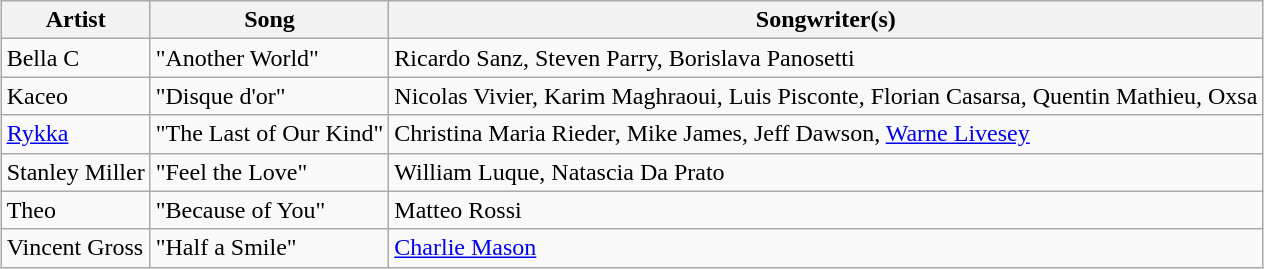<table class="sortable wikitable" style="margin: 1em auto 1em auto;">
<tr>
<th>Artist</th>
<th>Song</th>
<th>Songwriter(s)</th>
</tr>
<tr>
<td>Bella C</td>
<td>"Another World"</td>
<td>Ricardo Sanz, Steven Parry, Borislava Panosetti</td>
</tr>
<tr>
<td>Kaceo</td>
<td>"Disque d'or"</td>
<td>Nicolas Vivier, Karim Maghraoui, Luis Pisconte, Florian Casarsa, Quentin Mathieu, Oxsa</td>
</tr>
<tr>
<td><a href='#'>Rykka</a></td>
<td>"The Last of Our Kind"</td>
<td>Christina Maria Rieder, Mike James, Jeff Dawson, <a href='#'>Warne Livesey</a></td>
</tr>
<tr>
<td>Stanley Miller</td>
<td>"Feel the Love"</td>
<td>William Luque, Natascia Da Prato</td>
</tr>
<tr>
<td>Theo</td>
<td>"Because of You"</td>
<td>Matteo Rossi</td>
</tr>
<tr>
<td>Vincent Gross</td>
<td>"Half a Smile"</td>
<td><a href='#'>Charlie Mason</a></td>
</tr>
</table>
